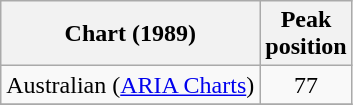<table class="wikitable">
<tr>
<th scope="col">Chart (1989)</th>
<th scope="col">Peak<br>position</th>
</tr>
<tr>
<td>Australian (<a href='#'>ARIA Charts</a>)</td>
<td style="text-align:center;">77</td>
</tr>
<tr>
</tr>
</table>
